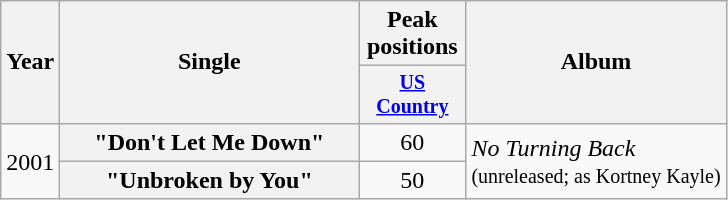<table class="wikitable plainrowheaders" style="text-align:center;">
<tr>
<th rowspan="2">Year</th>
<th rowspan="2" style="width:12em;">Single</th>
<th colspan="1">Peak positions</th>
<th rowspan="2">Album</th>
</tr>
<tr style="font-size:smaller;">
<th width="65"><a href='#'>US Country</a></th>
</tr>
<tr>
<td rowspan="2">2001</td>
<th scope="row">"Don't Let Me Down"</th>
<td>60</td>
<td align="left" rowspan="2"><em>No Turning Back</em><br><small>(unreleased; as Kortney Kayle)</small></td>
</tr>
<tr>
<th scope="row">"Unbroken by You"</th>
<td>50</td>
</tr>
</table>
